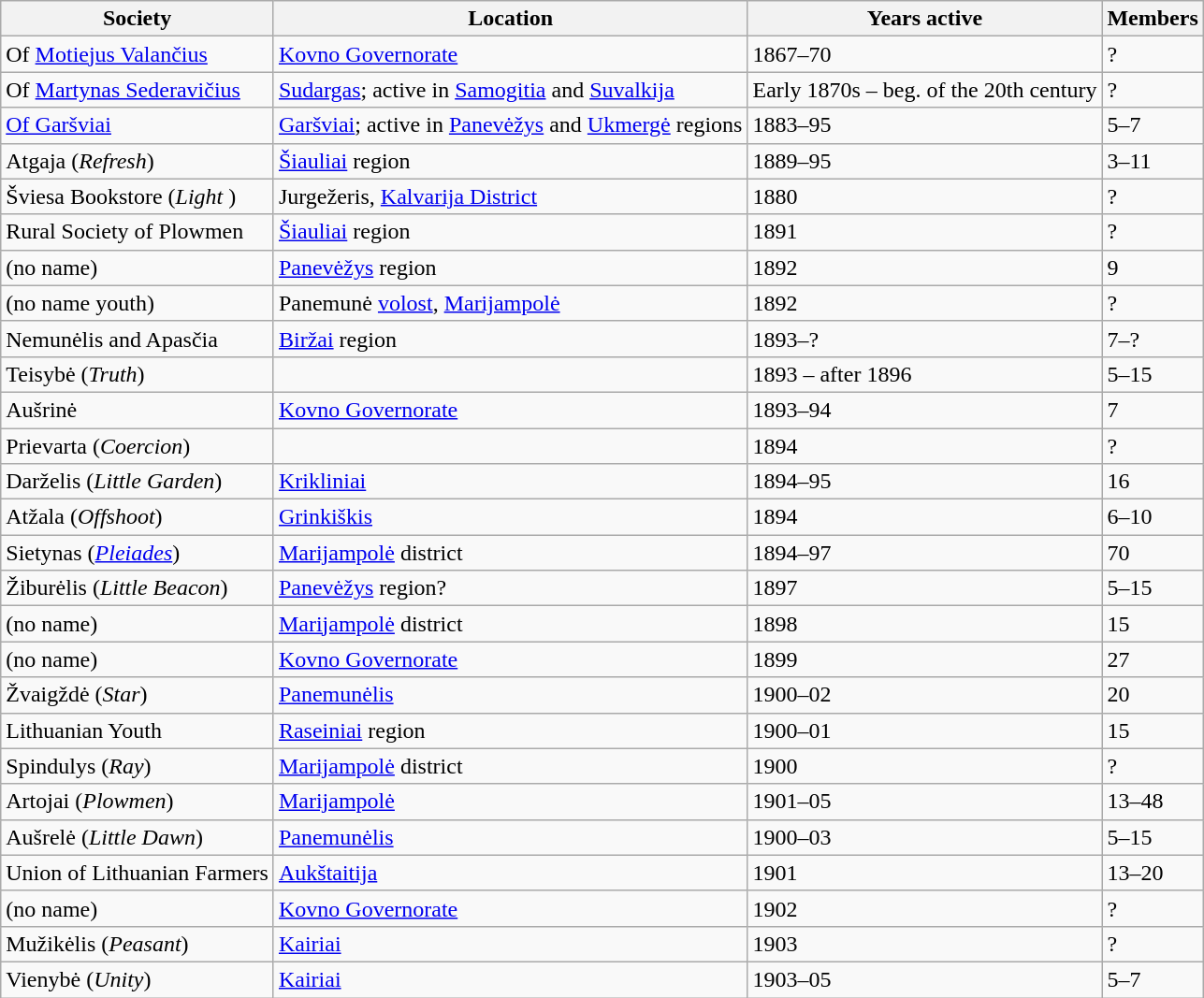<table class="wikitable sortable">
<tr>
<th>Society</th>
<th>Location</th>
<th>Years active</th>
<th>Members</th>
</tr>
<tr>
<td>Of <a href='#'>Motiejus Valančius</a></td>
<td><a href='#'>Kovno Governorate</a></td>
<td>1867–70</td>
<td>?</td>
</tr>
<tr>
<td>Of <a href='#'>Martynas Sederavičius</a></td>
<td><a href='#'>Sudargas</a>; active in <a href='#'>Samogitia</a> and <a href='#'>Suvalkija</a></td>
<td>Early 1870s – beg. of the 20th century</td>
<td>?</td>
</tr>
<tr>
<td><a href='#'>Of Garšviai</a></td>
<td><a href='#'>Garšviai</a>; active in <a href='#'>Panevėžys</a> and <a href='#'>Ukmergė</a> regions</td>
<td>1883–95</td>
<td>5–7</td>
</tr>
<tr>
<td>Atgaja (<em>Refresh</em>)</td>
<td><a href='#'>Šiauliai</a> region</td>
<td>1889–95</td>
<td>3–11</td>
</tr>
<tr>
<td>Šviesa Bookstore (<em>Light </em>)</td>
<td>Jurgežeris, <a href='#'>Kalvarija District</a></td>
<td>1880</td>
<td>?</td>
</tr>
<tr>
<td>Rural Society of Plowmen</td>
<td><a href='#'>Šiauliai</a> region</td>
<td>1891</td>
<td>?</td>
</tr>
<tr>
<td>(no name)</td>
<td><a href='#'>Panevėžys</a> region</td>
<td>1892</td>
<td>9</td>
</tr>
<tr>
<td>(no name youth)</td>
<td>Panemunė <a href='#'>volost</a>, <a href='#'>Marijampolė</a></td>
<td>1892</td>
<td>?</td>
</tr>
<tr>
<td>Nemunėlis and Apasčia</td>
<td><a href='#'>Biržai</a> region</td>
<td>1893–?</td>
<td>7–?</td>
</tr>
<tr>
<td>Teisybė (<em>Truth</em>)</td>
<td></td>
<td>1893 – after 1896</td>
<td>5–15</td>
</tr>
<tr>
<td>Aušrinė</td>
<td><a href='#'>Kovno Governorate</a></td>
<td>1893–94</td>
<td>7</td>
</tr>
<tr>
<td>Prievarta (<em>Coercion</em>)</td>
<td></td>
<td>1894</td>
<td>?</td>
</tr>
<tr>
<td>Darželis (<em>Little Garden</em>)</td>
<td><a href='#'>Krikliniai</a></td>
<td>1894–95</td>
<td>16</td>
</tr>
<tr>
<td>Atžala (<em>Offshoot</em>)</td>
<td><a href='#'>Grinkiškis</a></td>
<td>1894</td>
<td>6–10</td>
</tr>
<tr>
<td>Sietynas (<em><a href='#'>Pleiades</a></em>)</td>
<td><a href='#'>Marijampolė</a> district</td>
<td>1894–97</td>
<td>70</td>
</tr>
<tr>
<td>Žiburėlis (<em>Little Beacon</em>)</td>
<td><a href='#'>Panevėžys</a> region?</td>
<td>1897</td>
<td>5–15</td>
</tr>
<tr>
<td>(no name)</td>
<td><a href='#'>Marijampolė</a> district</td>
<td>1898</td>
<td>15</td>
</tr>
<tr>
<td>(no name)</td>
<td><a href='#'>Kovno Governorate</a></td>
<td>1899</td>
<td>27</td>
</tr>
<tr>
<td>Žvaigždė (<em>Star</em>)</td>
<td><a href='#'>Panemunėlis</a></td>
<td>1900–02</td>
<td>20</td>
</tr>
<tr>
<td>Lithuanian Youth</td>
<td><a href='#'>Raseiniai</a> region</td>
<td>1900–01</td>
<td>15</td>
</tr>
<tr>
<td>Spindulys (<em>Ray</em>)</td>
<td><a href='#'>Marijampolė</a> district</td>
<td>1900</td>
<td>?</td>
</tr>
<tr>
<td>Artojai (<em>Plowmen</em>)</td>
<td><a href='#'>Marijampolė</a></td>
<td>1901–05</td>
<td>13–48</td>
</tr>
<tr>
<td>Aušrelė (<em>Little Dawn</em>)</td>
<td><a href='#'>Panemunėlis</a></td>
<td>1900–03</td>
<td>5–15</td>
</tr>
<tr>
<td>Union of Lithuanian Farmers</td>
<td><a href='#'>Aukštaitija</a></td>
<td>1901</td>
<td>13–20</td>
</tr>
<tr>
<td>(no name)</td>
<td><a href='#'>Kovno Governorate</a></td>
<td>1902</td>
<td>?</td>
</tr>
<tr>
<td>Mužikėlis (<em>Peasant</em>)</td>
<td><a href='#'>Kairiai</a></td>
<td>1903</td>
<td>?</td>
</tr>
<tr>
<td>Vienybė (<em>Unity</em>)</td>
<td><a href='#'>Kairiai</a></td>
<td>1903–05</td>
<td>5–7</td>
</tr>
</table>
